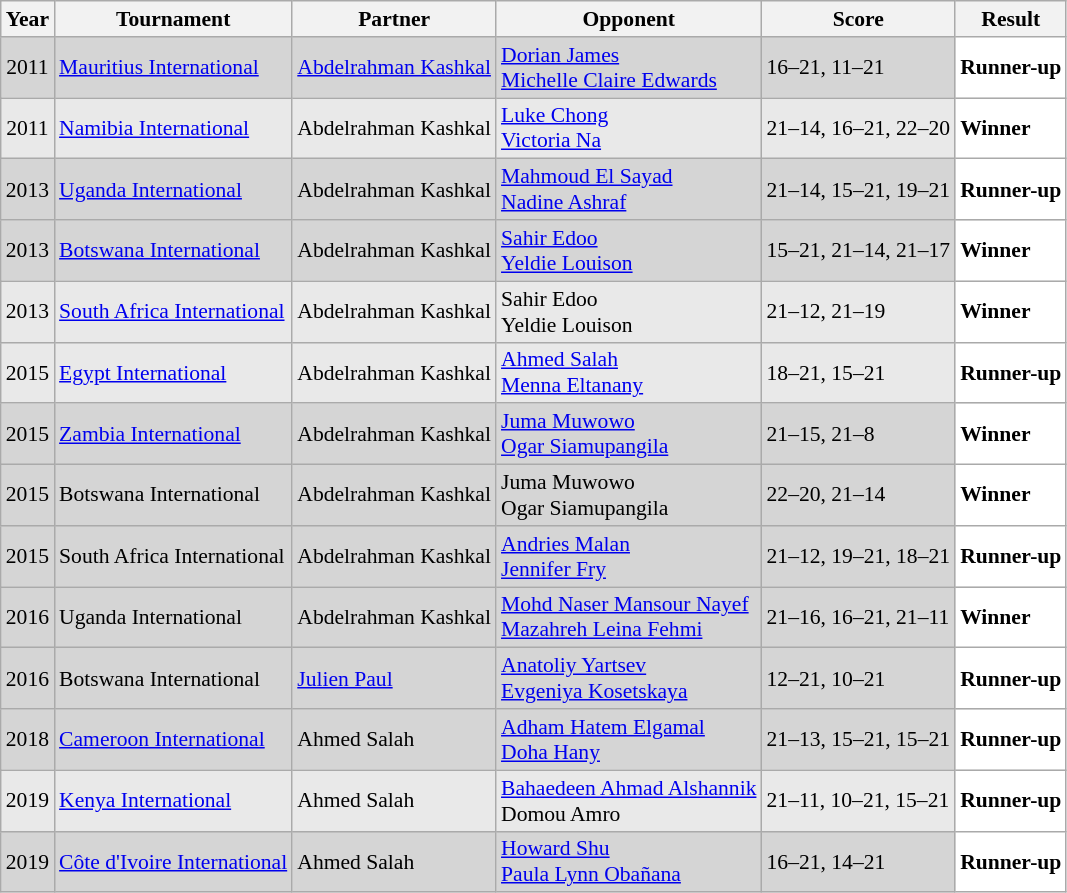<table class="sortable wikitable" style="font-size: 90%;">
<tr>
<th>Year</th>
<th>Tournament</th>
<th>Partner</th>
<th>Opponent</th>
<th>Score</th>
<th>Result</th>
</tr>
<tr style="background:#D5D5D5">
<td align="center">2011</td>
<td align="left"><a href='#'>Mauritius International</a></td>
<td align="left"> <a href='#'>Abdelrahman Kashkal</a></td>
<td align="left"> <a href='#'>Dorian James</a> <br>  <a href='#'>Michelle Claire Edwards</a></td>
<td align="left">16–21, 11–21</td>
<td style="text-align:left; background:white"> <strong>Runner-up</strong></td>
</tr>
<tr style="background:#E9E9E9">
<td align="center">2011</td>
<td align="left"><a href='#'>Namibia International</a></td>
<td align="left"> Abdelrahman Kashkal</td>
<td align="left"> <a href='#'>Luke Chong</a> <br>  <a href='#'>Victoria Na</a></td>
<td align="left">21–14, 16–21, 22–20</td>
<td style="text-align:left; background:white"> <strong>Winner</strong></td>
</tr>
<tr style="background:#D5D5D5">
<td align="center">2013</td>
<td align="left"><a href='#'>Uganda International</a></td>
<td align="left"> Abdelrahman Kashkal</td>
<td align="left"> <a href='#'>Mahmoud El Sayad</a> <br>  <a href='#'>Nadine Ashraf</a></td>
<td align="left">21–14, 15–21, 19–21</td>
<td style="text-align:left; background:white"> <strong>Runner-up</strong></td>
</tr>
<tr style="background:#D5D5D5">
<td align="center">2013</td>
<td align="left"><a href='#'>Botswana International</a></td>
<td align="left"> Abdelrahman Kashkal</td>
<td align="left"> <a href='#'>Sahir Edoo</a> <br>  <a href='#'>Yeldie Louison</a></td>
<td align="left">15–21, 21–14, 21–17</td>
<td style="text-align:left; background:white"> <strong>Winner</strong></td>
</tr>
<tr style="background:#E9E9E9">
<td align="center">2013</td>
<td align="left"><a href='#'>South Africa International</a></td>
<td align="left"> Abdelrahman Kashkal</td>
<td align="left"> Sahir Edoo <br>  Yeldie Louison</td>
<td align="left">21–12, 21–19</td>
<td style="text-align:left; background:white"> <strong>Winner</strong></td>
</tr>
<tr style="background:#E9E9E9">
<td align="center">2015</td>
<td align="left"><a href='#'>Egypt International</a></td>
<td align="left"> Abdelrahman Kashkal</td>
<td align="left"> <a href='#'>Ahmed Salah</a> <br>  <a href='#'>Menna Eltanany</a></td>
<td align="left">18–21, 15–21</td>
<td style="text-align:left; background:white"> <strong>Runner-up</strong></td>
</tr>
<tr style="background:#D5D5D5">
<td align="center">2015</td>
<td align="left"><a href='#'>Zambia International</a></td>
<td align="left"> Abdelrahman Kashkal</td>
<td align="left"> <a href='#'>Juma Muwowo</a> <br>  <a href='#'>Ogar Siamupangila</a></td>
<td align="left">21–15, 21–8</td>
<td style="text-align:left; background:white"> <strong>Winner</strong></td>
</tr>
<tr style="background:#D5D5D5">
<td align="center">2015</td>
<td align="left">Botswana International</td>
<td align="left"> Abdelrahman Kashkal</td>
<td align="left"> Juma Muwowo <br>  Ogar Siamupangila</td>
<td align="left">22–20, 21–14</td>
<td style="text-align:left; background:white"> <strong>Winner</strong></td>
</tr>
<tr style="background:#D5D5D5">
<td align="center">2015</td>
<td align="left">South Africa International</td>
<td align="left"> Abdelrahman Kashkal</td>
<td align="left"> <a href='#'>Andries Malan</a> <br>  <a href='#'>Jennifer Fry</a></td>
<td align="left">21–12, 19–21, 18–21</td>
<td style="text-align:left; background:white"> <strong>Runner-up</strong></td>
</tr>
<tr style="background:#D5D5D5">
<td align="center">2016</td>
<td align="left">Uganda International</td>
<td align="left"> Abdelrahman Kashkal</td>
<td align="left"> <a href='#'>Mohd Naser Mansour Nayef</a> <br>  <a href='#'>Mazahreh Leina Fehmi</a></td>
<td align="left">21–16, 16–21, 21–11</td>
<td style="text-align:left; background:white"> <strong>Winner</strong></td>
</tr>
<tr style="background:#D5D5D5">
<td align="center">2016</td>
<td align="left">Botswana International</td>
<td align="left"> <a href='#'>Julien Paul</a></td>
<td align="left"> <a href='#'>Anatoliy Yartsev</a> <br>  <a href='#'>Evgeniya Kosetskaya</a></td>
<td align="left">12–21, 10–21</td>
<td style="text-align:left; background:white"> <strong>Runner-up</strong></td>
</tr>
<tr style="background:#D5D5D5">
<td align="center">2018</td>
<td align="left"><a href='#'>Cameroon International</a></td>
<td align="left"> Ahmed Salah</td>
<td align="left"> <a href='#'>Adham Hatem Elgamal</a> <br>  <a href='#'>Doha Hany</a></td>
<td align="left">21–13, 15–21, 15–21</td>
<td style="text-align:left; background:white"> <strong>Runner-up</strong></td>
</tr>
<tr style="background:#E9E9E9">
<td align="center">2019</td>
<td align="left"><a href='#'>Kenya International</a></td>
<td align="left"> Ahmed Salah</td>
<td align="left"> <a href='#'>Bahaedeen Ahmad Alshannik</a> <br>  Domou Amro</td>
<td align="left">21–11, 10–21, 15–21</td>
<td style="text-align:left; background:white"> <strong>Runner-up</strong></td>
</tr>
<tr style="background:#D5D5D5">
<td align="center">2019</td>
<td align="left"><a href='#'>Côte d'Ivoire International</a></td>
<td align="left"> Ahmed Salah</td>
<td align="left"> <a href='#'>Howard Shu</a> <br>  <a href='#'>Paula Lynn Obañana</a></td>
<td align="left">16–21, 14–21</td>
<td style="text-align:left; background:white"> <strong>Runner-up</strong></td>
</tr>
</table>
